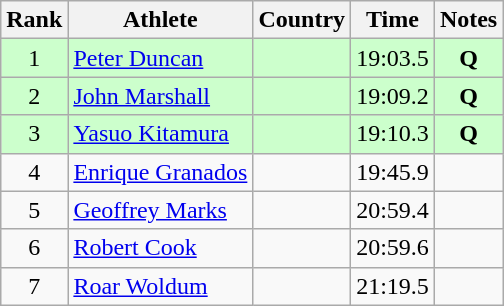<table class="wikitable sortable" style="text-align:center">
<tr>
<th>Rank</th>
<th>Athlete</th>
<th>Country</th>
<th>Time</th>
<th>Notes</th>
</tr>
<tr bgcolor=ccffcc>
<td>1</td>
<td align=left><a href='#'>Peter Duncan</a></td>
<td align=left></td>
<td>19:03.5</td>
<td><strong>Q</strong></td>
</tr>
<tr bgcolor=ccffcc>
<td>2</td>
<td align=left><a href='#'>John Marshall</a></td>
<td align=left></td>
<td>19:09.2</td>
<td><strong>Q</strong></td>
</tr>
<tr bgcolor=ccffcc>
<td>3</td>
<td align=left><a href='#'>Yasuo Kitamura</a></td>
<td align=left></td>
<td>19:10.3</td>
<td><strong>Q</strong></td>
</tr>
<tr>
<td>4</td>
<td align=left><a href='#'>Enrique Granados</a></td>
<td align=left></td>
<td>19:45.9</td>
<td></td>
</tr>
<tr>
<td>5</td>
<td align=left><a href='#'>Geoffrey Marks</a></td>
<td align=left></td>
<td>20:59.4</td>
<td></td>
</tr>
<tr>
<td>6</td>
<td align=left><a href='#'>Robert Cook</a></td>
<td align=left></td>
<td>20:59.6</td>
<td></td>
</tr>
<tr>
<td>7</td>
<td align=left><a href='#'>Roar Woldum</a></td>
<td align=left></td>
<td>21:19.5</td>
<td></td>
</tr>
</table>
